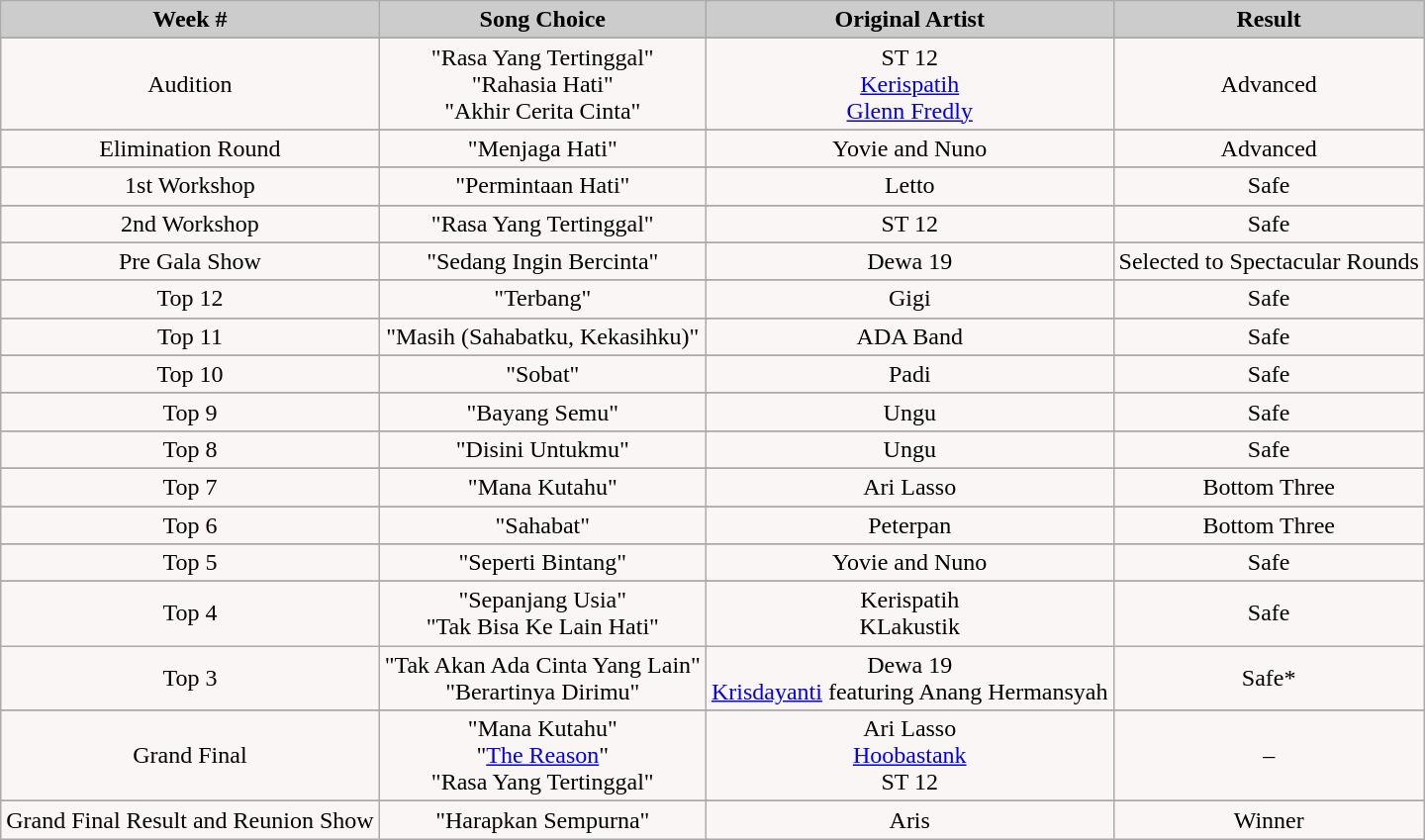<table class="wikitable" align="left">
<tr>
<td colspan="90" bgcolor="CCCCCC" align="Center"><strong>Week #</strong></td>
<td colspan="90" bgcolor="CCCCCC" align="Center"><strong>Song Choice</strong></td>
<td colspan="90" bgcolor="CCCCCC" align="Center"><strong>Original Artist</strong></td>
<td colspan="90" bgcolor="CCCCCC" align="Center"><strong>Result</strong></td>
</tr>
<tr>
</tr>
<tr>
<td colspan="90" align="center" bgcolor="FAF6F6">Audition</td>
<td colspan="90" align="center" bgcolor="FAF6F6">"Rasa Yang Tertinggal" <br> "Rahasia Hati" <br> "Akhir Cerita Cinta"</td>
<td colspan="90" align="center" bgcolor="FAF6F6">ST 12<br> <a href='#'>Kerispatih</a> <br> <a href='#'>Glenn Fredly</a></td>
<td colspan="90" align="center" bgcolor="FAF6F6">Advanced</td>
</tr>
<tr>
</tr>
<tr>
<td colspan="90" align="center" bgcolor="FAF6F6">Elimination Round</td>
<td colspan="90" align="center" bgcolor="FAF6F6">"Menjaga Hati"</td>
<td colspan="90" align="center" bgcolor="FAF6F6">Yovie and Nuno</td>
<td colspan="90" align="center" bgcolor="FAF6F6">Advanced</td>
</tr>
<tr>
</tr>
<tr>
<td colspan="90" align="center" bgcolor="FAF6F6">1st Workshop</td>
<td colspan="90" align="center" bgcolor="FAF6F6">"Permintaan Hati"</td>
<td colspan="90" align="center" bgcolor="FAF6F6">Letto</td>
<td colspan="90" align="center" bgcolor="FAF6F6">Safe</td>
</tr>
<tr>
</tr>
<tr>
<td colspan="90" align="center" bgcolor="FAF6F6">2nd Workshop</td>
<td colspan="90" align="center" bgcolor="FAF6F6">"Rasa Yang Tertinggal"</td>
<td colspan="90" align="center" bgcolor="FAF6F6">ST 12</td>
<td colspan="90" align="center" bgcolor="FAF6F6">Safe</td>
</tr>
<tr>
</tr>
<tr>
<td colspan="90" align="center" bgcolor="FAF6F6">Pre Gala Show</td>
<td colspan="90" align="center" bgcolor="FAF6F6">"Sedang Ingin Bercinta"</td>
<td colspan="90" align="center" bgcolor="FAF6F6">Dewa 19</td>
<td colspan="90" align="center" bgcolor="FAF6F6">Selected to Spectacular Rounds</td>
</tr>
<tr>
</tr>
<tr>
<td colspan="90" align="center" bgcolor="FAF6F6">Top 12</td>
<td colspan="90" align="center" bgcolor="FAF6F6">"Terbang"</td>
<td colspan="90" align="center" bgcolor="FAF6F6">Gigi</td>
<td colspan="90" align="center" bgcolor="FAF6F6">Safe</td>
</tr>
<tr>
</tr>
<tr>
<td colspan="90" align="center" bgcolor="FAF6F6">Top 11</td>
<td colspan="90" align="center" bgcolor="FAF6F6">"Masih (Sahabatku, Kekasihku)"</td>
<td colspan="90" align="center" bgcolor="FAF6F6">ADA Band</td>
<td colspan="90" align="center" bgcolor="FAF6F6">Safe</td>
</tr>
<tr>
</tr>
<tr>
<td colspan="90" align="center" bgcolor="FAF6F6">Top 10</td>
<td colspan="90" align="center" bgcolor="FAF6F6">"Sobat"</td>
<td colspan="90" align="center" bgcolor="FAF6F6">Padi</td>
<td colspan="90" align="center" bgcolor="FAF6F6">Safe</td>
</tr>
<tr>
</tr>
<tr>
<td colspan="90" align="center" bgcolor="FAF6F6">Top 9</td>
<td colspan="90" align="center" bgcolor="FAF6F6">"Bayang Semu"</td>
<td colspan="90" align="center" bgcolor="FAF6F6">Ungu</td>
<td colspan="90" align="center" bgcolor="FAF6F6">Safe</td>
</tr>
<tr>
</tr>
<tr>
<td colspan="90" align="center" bgcolor="FAF6F6">Top 8</td>
<td colspan="90" align="center" bgcolor="FAF6F6">"Disini Untukmu"</td>
<td colspan="90" align="center" bgcolor="FAF6F6">Ungu</td>
<td colspan="90" align="center" bgcolor="FAF6F6">Safe</td>
</tr>
<tr>
</tr>
<tr>
<td colspan="90" align="center" bgcolor="FAF6F6">Top 7</td>
<td colspan="90" align="center" bgcolor="FAF6F6">"Mana Kutahu"</td>
<td colspan="90" align="center" bgcolor="FAF6F6">Ari Lasso</td>
<td colspan="90" align="center" bgcolor="FAF6F6">Bottom Three</td>
</tr>
<tr>
</tr>
<tr>
<td colspan="90" align="center" bgcolor="FAF6F6">Top 6</td>
<td colspan="90" align="center" bgcolor="FAF6F6">"Sahabat"</td>
<td colspan="90" align="center" bgcolor="FAF6F6">Peterpan</td>
<td colspan="90" align="center" bgcolor="FAF6F6">Bottom Three</td>
</tr>
<tr>
</tr>
<tr>
<td colspan="90" align="center" bgcolor="FAF6F6">Top 5</td>
<td colspan="90" align="center" bgcolor="FAF6F6">"Seperti Bintang"</td>
<td colspan="90" align="center" bgcolor="FAF6F6">Yovie and Nuno</td>
<td colspan="90" align="center" bgcolor="FAF6F6">Safe</td>
</tr>
<tr>
</tr>
<tr>
<td colspan="90" align="center" bgcolor="FAF6F6">Top 4</td>
<td colspan="90" align="center" bgcolor="FAF6F6">"Sepanjang Usia" <br> "Tak Bisa Ke Lain Hati"</td>
<td colspan="90" align="center" bgcolor="FAF6F6">Kerispatih <br> KLakustik</td>
<td colspan="90" align="center" bgcolor="FAF6F6">Safe</td>
</tr>
<tr>
<td colspan="90" align="center" bgcolor="FAF6F6">Top 3</td>
<td colspan="90" align="center" bgcolor="FAF6F6">"Tak Akan Ada Cinta Yang Lain" <br> "Berartinya Dirimu"</td>
<td colspan="90" align="center" bgcolor="FAF6F6">Dewa 19 <br> <a href='#'>Krisdayanti</a> featuring Anang Hermansyah</td>
<td colspan="90" align="center" bgcolor="FAF6F6">Safe*</td>
</tr>
<tr>
</tr>
<tr>
<td colspan="90" align="center" bgcolor="FAF6F6">Grand Final</td>
<td colspan="90" align="center" bgcolor="FAF6F6">"Mana Kutahu" <br> "<a href='#'>The Reason</a>" <br> "Rasa Yang Tertinggal"</td>
<td colspan="90" align="center" bgcolor="FAF6F6">Ari Lasso <br> <a href='#'>Hoobastank</a> <br> ST 12</td>
<td colspan="90" align="center" bgcolor="FAF6F6">–</td>
</tr>
<tr>
</tr>
<tr>
<td colspan="90" align="center" bgcolor="FAF6F6">Grand Final Result and Reunion Show</td>
<td colspan="90" align="center" bgcolor="FAF6F6">"Harapkan Sempurna"</td>
<td colspan="90" align="center" bgcolor="FAF6F6">Aris</td>
<td colspan="90" align="center" bgcolor="FAF6F6">Winner</td>
</tr>
</table>
